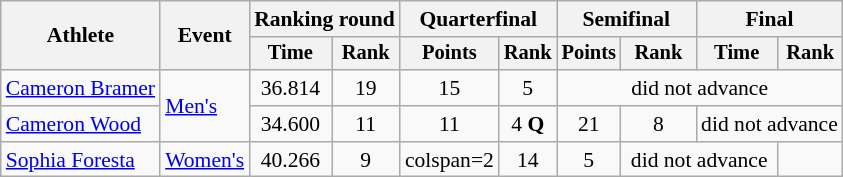<table class=wikitable style=font-size:90%;text-align:center>
<tr>
<th rowspan=2>Athlete</th>
<th rowspan=2>Event</th>
<th colspan=2>Ranking round</th>
<th colspan=2>Quarterfinal</th>
<th colspan=2>Semifinal</th>
<th colspan=2>Final</th>
</tr>
<tr style=font-size:95%>
<th>Time</th>
<th>Rank</th>
<th>Points</th>
<th>Rank</th>
<th>Points</th>
<th>Rank</th>
<th>Time</th>
<th>Rank</th>
</tr>
<tr>
<td align=left><a href='#'>Cameron Bramer</a></td>
<td align=left rowspan=2><a href='#'>Men's</a></td>
<td>36.814</td>
<td>19</td>
<td>15</td>
<td>5</td>
<td colspan=4>did not advance</td>
</tr>
<tr>
<td align=left><a href='#'>Cameron Wood</a></td>
<td>34.600</td>
<td>11</td>
<td>11</td>
<td>4 <strong>Q</strong></td>
<td>21</td>
<td>8</td>
<td colspan=2>did not advance</td>
</tr>
<tr>
<td align=left><a href='#'>Sophia Foresta</a></td>
<td align=left><a href='#'>Women's</a></td>
<td>40.266</td>
<td>9</td>
<td>colspan=2 </td>
<td>14</td>
<td>5</td>
<td colspan=2>did not advance</td>
</tr>
</table>
